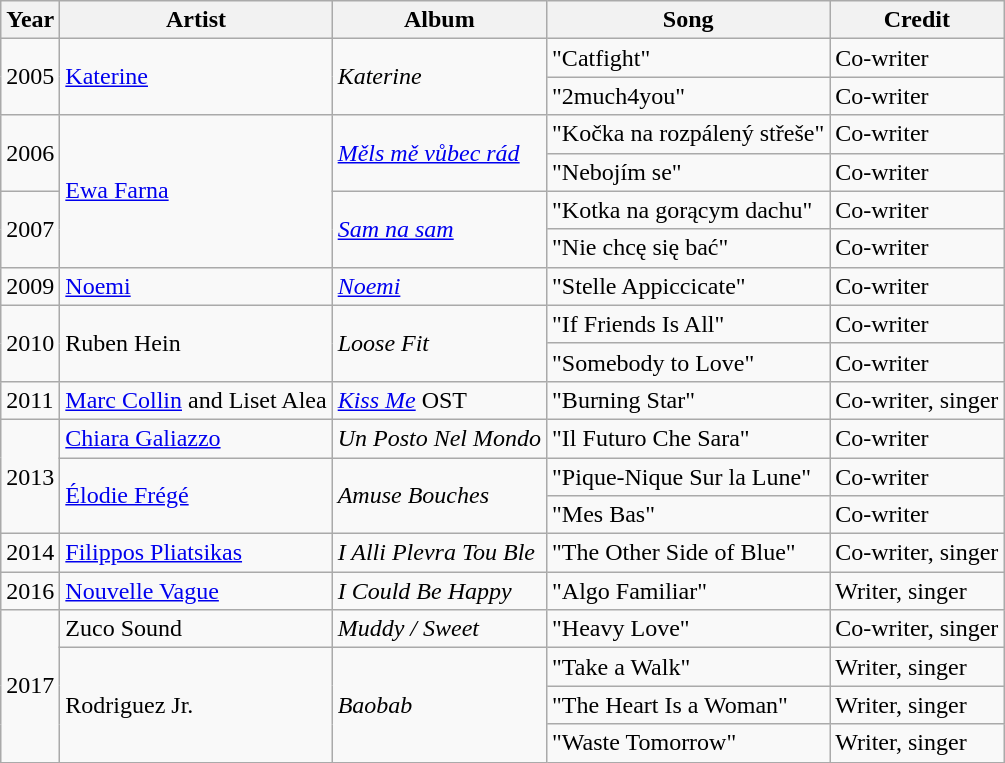<table class="wikitable">
<tr>
<th>Year</th>
<th>Artist</th>
<th>Album</th>
<th>Song</th>
<th>Credit</th>
</tr>
<tr>
<td rowspan="2">2005</td>
<td rowspan="2"><a href='#'>Katerine</a></td>
<td rowspan="2"><em>Katerine</em></td>
<td>"Catfight"</td>
<td>Co-writer</td>
</tr>
<tr>
<td>"2much4you"</td>
<td>Co-writer</td>
</tr>
<tr>
<td rowspan="2">2006</td>
<td rowspan="4"><a href='#'>Ewa Farna</a></td>
<td rowspan="2"><em><a href='#'>Měls mě vůbec rád</a></em></td>
<td>"Kočka na rozpálený střeše"</td>
<td>Co-writer</td>
</tr>
<tr>
<td>"Nebojím se"</td>
<td>Co-writer</td>
</tr>
<tr>
<td rowspan="2">2007</td>
<td rowspan="2"><em><a href='#'>Sam na sam</a></em></td>
<td>"Kotka na gorącym dachu"</td>
<td>Co-writer</td>
</tr>
<tr>
<td>"Nie chcę się bać"</td>
<td>Co-writer</td>
</tr>
<tr>
<td rowspan="1">2009</td>
<td rowspan="1"><a href='#'>Noemi</a></td>
<td rowspan="1"><em><a href='#'>Noemi</a></em></td>
<td>"Stelle Appiccicate"</td>
<td>Co-writer</td>
</tr>
<tr>
<td rowspan="2">2010</td>
<td rowspan="2">Ruben Hein</td>
<td rowspan="2"><em>Loose Fit</em></td>
<td>"If Friends Is All"</td>
<td>Co-writer</td>
</tr>
<tr>
<td>"Somebody to Love"</td>
<td>Co-writer</td>
</tr>
<tr>
<td rowspan="1">2011</td>
<td rowspan="1"><a href='#'>Marc Collin</a> and Liset Alea</td>
<td rowspan="1"><em><a href='#'>Kiss Me</a></em> OST</td>
<td>"Burning Star"</td>
<td>Co-writer, singer</td>
</tr>
<tr>
<td rowspan="3">2013</td>
<td rowspan="1"><a href='#'>Chiara Galiazzo</a></td>
<td rowspan="1"><em>Un Posto Nel Mondo</em></td>
<td>"Il Futuro Che Sara"</td>
<td>Co-writer</td>
</tr>
<tr>
<td rowspan="2"><a href='#'>Élodie Frégé</a></td>
<td rowspan="2"><em>Amuse Bouches</em></td>
<td>"Pique-Nique Sur la Lune"</td>
<td>Co-writer</td>
</tr>
<tr>
<td>"Mes Bas"</td>
<td>Co-writer</td>
</tr>
<tr>
<td rowspan="1">2014</td>
<td rowspan="1"><a href='#'>Filippos Pliatsikas</a></td>
<td rowspan="1"><em>I Alli Plevra Tou Ble</em></td>
<td>"The Other Side of Blue"</td>
<td>Co-writer, singer</td>
</tr>
<tr>
<td rowspan="1">2016</td>
<td rowspan="1"><a href='#'>Nouvelle Vague</a></td>
<td rowspan="1"><em>I Could Be Happy</em></td>
<td>"Algo Familiar"</td>
<td>Writer, singer</td>
</tr>
<tr>
<td rowspan="4">2017</td>
<td rowspan="1">Zuco Sound</td>
<td rowspan="1"><em>Muddy / Sweet</em></td>
<td>"Heavy Love"</td>
<td>Co-writer, singer</td>
</tr>
<tr>
<td rowspan="3">Rodriguez Jr.</td>
<td rowspan="3"><em>Baobab</em></td>
<td>"Take a Walk"</td>
<td>Writer, singer</td>
</tr>
<tr>
<td>"The Heart Is a Woman"</td>
<td>Writer, singer</td>
</tr>
<tr>
<td>"Waste Tomorrow"</td>
<td>Writer, singer</td>
</tr>
</table>
